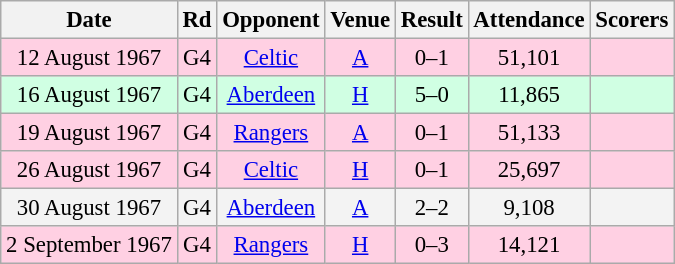<table class="wikitable sortable" style="font-size:95%; text-align:center">
<tr>
<th>Date</th>
<th>Rd</th>
<th>Opponent</th>
<th>Venue</th>
<th>Result</th>
<th>Attendance</th>
<th>Scorers</th>
</tr>
<tr bgcolor = "#ffd0e3">
<td>12 August 1967</td>
<td>G4</td>
<td><a href='#'>Celtic</a></td>
<td><a href='#'>A</a></td>
<td>0–1</td>
<td>51,101</td>
<td></td>
</tr>
<tr bgcolor = "#d0ffe3">
<td>16 August 1967</td>
<td>G4</td>
<td><a href='#'>Aberdeen</a></td>
<td><a href='#'>H</a></td>
<td>5–0</td>
<td>11,865</td>
<td></td>
</tr>
<tr bgcolor = "#ffd0e3">
<td>19 August 1967</td>
<td>G4</td>
<td><a href='#'>Rangers</a></td>
<td><a href='#'>A</a></td>
<td>0–1</td>
<td>51,133</td>
<td></td>
</tr>
<tr bgcolor = "#ffd0e3">
<td>26 August 1967</td>
<td>G4</td>
<td><a href='#'>Celtic</a></td>
<td><a href='#'>H</a></td>
<td>0–1</td>
<td>25,697</td>
<td></td>
</tr>
<tr bgcolor = "#f3f3f3">
<td>30 August 1967</td>
<td>G4</td>
<td><a href='#'>Aberdeen</a></td>
<td><a href='#'>A</a></td>
<td>2–2</td>
<td>9,108</td>
<td></td>
</tr>
<tr bgcolor = "#ffd0e3">
<td>2 September 1967</td>
<td>G4</td>
<td><a href='#'>Rangers</a></td>
<td><a href='#'>H</a></td>
<td>0–3</td>
<td>14,121</td>
<td></td>
</tr>
</table>
